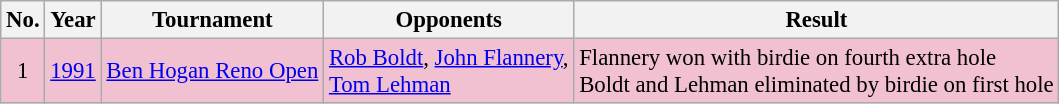<table class="wikitable" style="font-size:95%;">
<tr>
<th>No.</th>
<th>Year</th>
<th>Tournament</th>
<th>Opponents</th>
<th>Result</th>
</tr>
<tr style="background:#F2C1D1;">
<td align=center>1</td>
<td><a href='#'>1991</a></td>
<td><a href='#'>Ben Hogan Reno Open</a></td>
<td> <a href='#'>Rob Boldt</a>,  <a href='#'>John Flannery</a>,<br> <a href='#'>Tom Lehman</a></td>
<td>Flannery won with birdie on fourth extra hole<br>Boldt and Lehman eliminated by birdie on first hole</td>
</tr>
</table>
